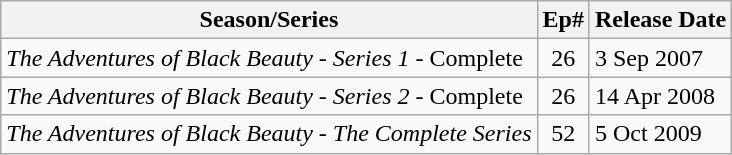<table class="wikitable">
<tr>
<th>Season/Series</th>
<th>Ep#</th>
<th>Release Date</th>
</tr>
<tr>
<td><em>The Adventures of Black Beauty - Series 1</em> - Complete</td>
<td align="center">26</td>
<td>3 Sep 2007</td>
</tr>
<tr>
<td><em>The Adventures of Black Beauty - Series 2</em> - Complete</td>
<td align="center">26</td>
<td>14 Apr 2008</td>
</tr>
<tr>
<td><em>The Adventures of Black Beauty - The Complete Series</em></td>
<td align="center">52</td>
<td>5 Oct 2009</td>
</tr>
</table>
